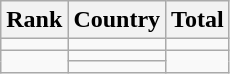<table class="sortable wikitable plainrowheaders">
<tr>
<th scope="col">Rank</th>
<th scope="col">Country</th>
<th scope="col">Total</th>
</tr>
<tr>
<td rowspan="1"></td>
<td></td>
<td style="text-align:center;"></td>
</tr>
<tr>
<td rowspan="2"></td>
<td></td>
<td style="text-align:center;" rowspan="2"></td>
</tr>
<tr>
<td></td>
</tr>
</table>
